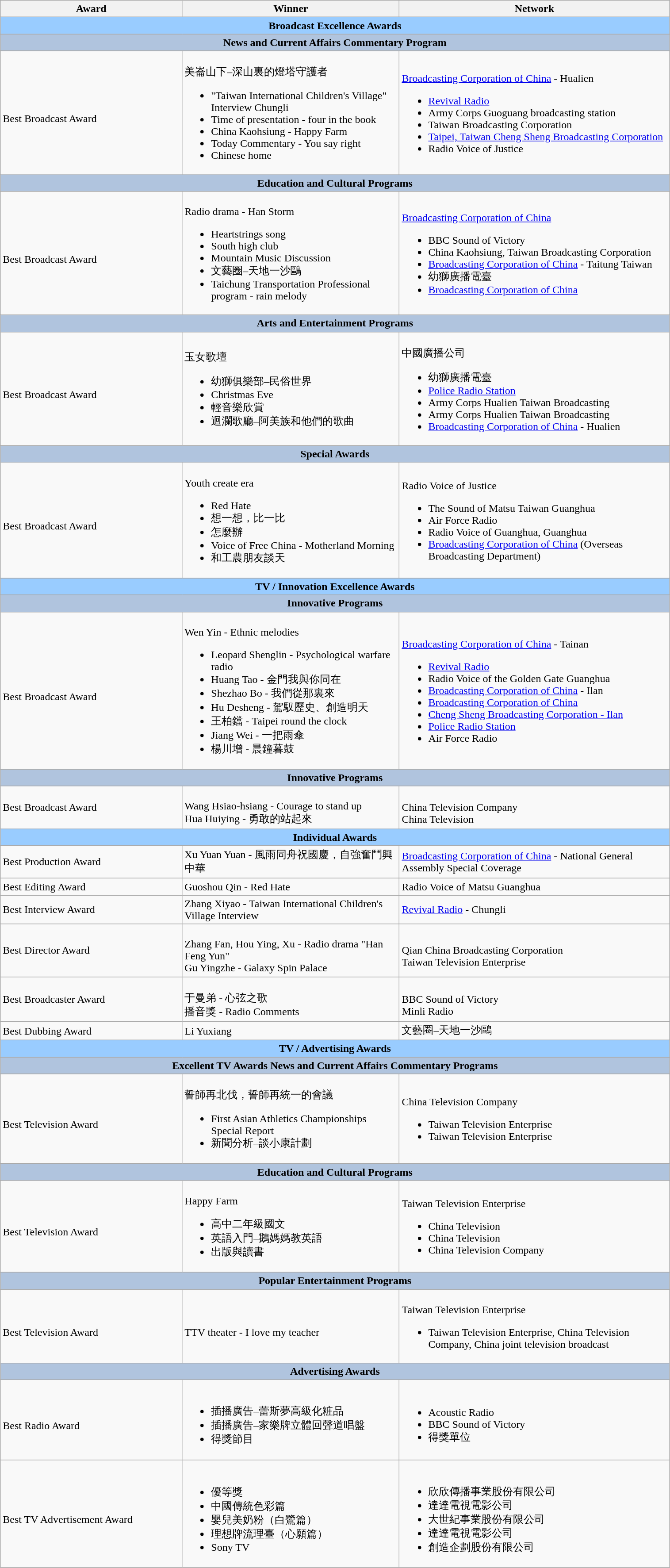<table class="wikitable">
<tr>
<th style="width:200pt;">Award</th>
<th style="width:240pt;">Winner</th>
<th style="width:300pt;">Network</th>
</tr>
<tr>
<th colspan=3 style="text-align:center;background:#99CCFF;">Broadcast Excellence Awards</th>
</tr>
<tr>
<th colspan=3 style="text-align:center;background: LightSteelBlue;">News and Current Affairs Commentary Program</th>
</tr>
<tr>
<td><br>Best Broadcast Award</td>
<td><br>美崙山下–深山裏的燈塔守護者<ul><li>"Taiwan International Children's Village" Interview Chungli</li><li>Time of presentation - four in the book</li><li>China Kaohsiung - Happy Farm</li><li>Today Commentary - You say right</li><li>Chinese home</li></ul></td>
<td><br><a href='#'>Broadcasting Corporation of China</a> - Hualien<ul><li><a href='#'>Revival Radio</a></li><li>Army Corps Guoguang broadcasting station</li><li>Taiwan Broadcasting Corporation</li><li><a href='#'>Taipei, Taiwan Cheng Sheng Broadcasting Corporation</a></li><li>Radio Voice of Justice</li></ul></td>
</tr>
<tr>
<th colspan=3 style="text-align:center;background: LightSteelBlue;">Education and Cultural Programs</th>
</tr>
<tr>
<td><br>Best Broadcast Award</td>
<td><br>Radio drama - Han Storm<ul><li>Heartstrings song</li><li>South high club</li><li>Mountain Music Discussion</li><li>文藝圈–天地一沙鷗</li><li>Taichung Transportation Professional program - rain melody</li></ul></td>
<td><br><a href='#'>Broadcasting Corporation of China</a><ul><li>BBC Sound of Victory</li><li>China Kaohsiung, Taiwan Broadcasting Corporation</li><li><a href='#'>Broadcasting Corporation of China</a> - Taitung Taiwan</li><li>幼獅廣播電臺</li><li><a href='#'>Broadcasting Corporation of China</a></li></ul></td>
</tr>
<tr>
<th colspan=3 style="text-align:center;background: LightSteelBlue;">Arts and Entertainment Programs</th>
</tr>
<tr>
<td><br>Best Broadcast Award</td>
<td><br>玉女歌壇<ul><li>幼獅俱樂部–民俗世界</li><li>Christmas Eve</li><li>輕音樂欣賞</li><li>迴瀾歌廳–阿美族和他們的歌曲</li></ul></td>
<td><br>中國廣播公司<ul><li>幼獅廣播電臺</li><li><a href='#'>Police Radio Station</a></li><li>Army Corps Hualien Taiwan Broadcasting</li><li>Army Corps Hualien Taiwan Broadcasting</li><li><a href='#'>Broadcasting Corporation of China</a> - Hualien</li></ul></td>
</tr>
<tr>
<th colspan=3 style="text-align:center;background: LightSteelBlue;">Special Awards</th>
</tr>
<tr>
<td><br>Best Broadcast Award</td>
<td><br>Youth create era<ul><li>Red Hate</li><li>想一想，比一比</li><li>怎麼辦</li><li>Voice of Free China - Motherland Morning</li><li>和工農朋友談天</li></ul></td>
<td><br>Radio Voice of Justice<ul><li>The Sound of Matsu Taiwan Guanghua</li><li>Air Force Radio</li><li>Radio Voice of Guanghua, Guanghua</li><li><a href='#'>Broadcasting Corporation of China</a> (Overseas Broadcasting Department)</li></ul></td>
</tr>
<tr>
<th colspan=3 style="text-align:center;background:#99CCFF;">TV / Innovation Excellence Awards</th>
</tr>
<tr>
<th colspan=3 style="text-align:center;background: LightSteelBlue;">Innovative Programs</th>
</tr>
<tr>
<td><br>Best Broadcast Award</td>
<td><br>Wen Yin - Ethnic melodies<ul><li>Leopard Shenglin - Psychological warfare radio</li><li>Huang Tao - 金門我與你同在</li><li>Shezhao Bo - 我們從那裏來</li><li>Hu Desheng - 駕馭歷史、創造明天</li><li>王柏鐺 - Taipei round the clock</li><li>Jiang Wei - 一把雨傘</li><li>楊川增 - 晨鐘暮鼓</li></ul></td>
<td><br><a href='#'>Broadcasting Corporation of China</a> - Tainan<ul><li><a href='#'>Revival Radio</a></li><li>Radio Voice of the Golden Gate Guanghua</li><li><a href='#'>Broadcasting Corporation of China</a> - Ilan</li><li><a href='#'>Broadcasting Corporation of China</a></li><li><a href='#'>Cheng Sheng Broadcasting Corporation - Ilan</a></li><li><a href='#'>Police Radio Station</a></li><li>Air Force Radio</li></ul></td>
</tr>
<tr>
<th colspan=3 style="text-align:center;background: LightSteelBlue;">Innovative Programs</th>
</tr>
<tr>
<td>Best Broadcast Award</td>
<td><br>Wang Hsiao-hsiang - Courage to stand up
<br>Hua Huiying - 勇敢的站起來</td>
<td><br>China Television Company
<br>China Television</td>
</tr>
<tr>
<th colspan=3 style="text-align:center;background:#99CCFF;">Individual Awards</th>
</tr>
<tr>
<td>Best Production Award</td>
<td>Xu Yuan Yuan - 風雨同舟祝國慶，自強奮鬥興中華</td>
<td><a href='#'>Broadcasting Corporation of China</a> - National General Assembly Special Coverage</td>
</tr>
<tr>
<td>Best Editing Award</td>
<td>Guoshou Qin - Red Hate</td>
<td>Radio Voice of Matsu Guanghua</td>
</tr>
<tr>
<td>Best Interview Award</td>
<td>Zhang Xiyao - Taiwan International Children's Village Interview</td>
<td><a href='#'>Revival Radio</a> - Chungli</td>
</tr>
<tr>
<td>Best Director Award</td>
<td><br>Zhang Fan, Hou Ying, Xu - Radio drama "Han Feng Yun"
<br>Gu Yingzhe - Galaxy Spin Palace</td>
<td><br>Qian China Broadcasting Corporation
<br>Taiwan Television Enterprise</td>
</tr>
<tr>
<td>Best Broadcaster Award</td>
<td><br>于曼弟 - 心弦之歌
<br>播音獎 - Radio Comments</td>
<td><br>BBC Sound of Victory
<br>Minli Radio</td>
</tr>
<tr>
<td>Best Dubbing Award</td>
<td>Li Yuxiang</td>
<td>文藝圈–天地一沙鷗</td>
</tr>
<tr>
<th colspan=3 style="text-align:center;background:#99CCFF;">TV / Advertising Awards</th>
</tr>
<tr>
<th colspan=3 style="text-align:center;background: LightSteelBlue;">Excellent TV Awards News and Current Affairs Commentary Programs</th>
</tr>
<tr>
<td><br>Best Television Award</td>
<td><br>誓師再北伐，誓師再統一的會議<ul><li>First Asian Athletics Championships Special Report</li><li>新聞分析–談小康計劃</li></ul></td>
<td><br>China Television Company<ul><li>Taiwan Television Enterprise</li><li>Taiwan Television Enterprise</li></ul></td>
</tr>
<tr>
<th colspan=3 style="text-align:center;background: LightSteelBlue;">Education and Cultural Programs</th>
</tr>
<tr>
<td><br>Best Television Award</td>
<td><br>Happy Farm<ul><li>高中二年級國文</li><li>英語入門–鵝媽媽教英語</li><li>出版與讀書</li></ul></td>
<td><br>Taiwan Television Enterprise<ul><li>China Television</li><li>China Television</li><li>China Television Company</li></ul></td>
</tr>
<tr>
<th colspan=3 style="text-align:center;background: LightSteelBlue;">Popular Entertainment Programs</th>
</tr>
<tr>
<td><br>Best Television Award</td>
<td><br>TTV theater - I love my teacher</td>
<td><br>Taiwan Television Enterprise<ul><li>Taiwan Television Enterprise, China Television Company, China joint television broadcast</li></ul></td>
</tr>
<tr>
<th colspan=3 style="text-align:center;background: LightSteelBlue;">Advertising Awards</th>
</tr>
<tr>
<td><br>Best Radio Award</td>
<td><br><ul><li>插播廣告–蕾斯夢高級化粧品</li><li>插播廣告–家樂牌立體回聲道唱盤</li><li>得獎節目</li></ul></td>
<td><br><ul><li>Acoustic Radio</li><li>BBC Sound of Victory</li><li>得獎單位</li></ul></td>
</tr>
<tr>
<td><br>Best TV Advertisement Award</td>
<td><br><ul><li>優等獎</li><li>中國傳統色彩篇</li><li>嬰兒美奶粉（白鷺篇）</li><li>理想牌流理臺（心願篇）</li><li>Sony TV</li></ul></td>
<td><br><ul><li>欣欣傳播事業股份有限公司</li><li>達達電視電影公司</li><li>大世紀事業股份有限公司</li><li>達達電視電影公司</li><li>創造企劃股份有限公司</li></ul></td>
</tr>
</table>
